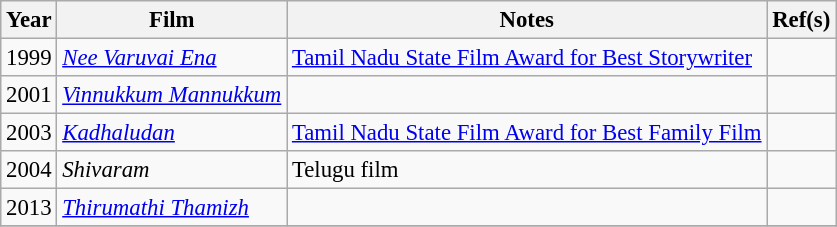<table class="wikitable" style="font-size: 95%;">
<tr>
<th>Year</th>
<th>Film</th>
<th>Notes</th>
<th>Ref(s)</th>
</tr>
<tr>
<td>1999</td>
<td><em><a href='#'>Nee Varuvai Ena</a></em></td>
<td><a href='#'>Tamil Nadu State Film Award for Best Storywriter</a></td>
<td></td>
</tr>
<tr>
<td>2001</td>
<td><em><a href='#'>Vinnukkum Mannukkum</a></em></td>
<td></td>
<td></td>
</tr>
<tr>
<td>2003</td>
<td><em><a href='#'>Kadhaludan</a></em></td>
<td><a href='#'>Tamil Nadu State Film Award for Best Family Film</a></td>
<td></td>
</tr>
<tr>
<td>2004</td>
<td><em>Shivaram</em></td>
<td>Telugu film</td>
<td></td>
</tr>
<tr>
<td>2013</td>
<td><em><a href='#'>Thirumathi Thamizh</a></em></td>
<td></td>
<td></td>
</tr>
<tr>
</tr>
</table>
